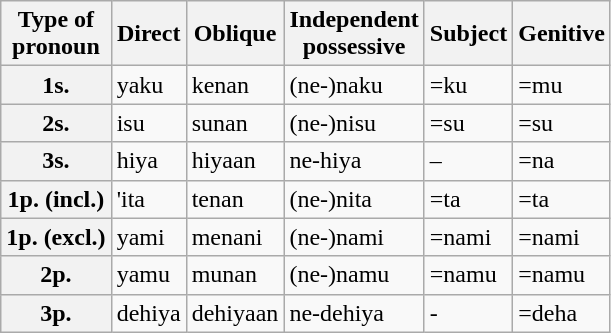<table class="wikitable">
<tr>
<th>Type of<br>pronoun</th>
<th c=01>Direct</th>
<th c=02>Oblique</th>
<th c=03>Independent<br> possessive</th>
<th c=04>Subject</th>
<th c=05>Genitive</th>
</tr>
<tr>
<th>1s.</th>
<td c=01>yaku</td>
<td c=02>kenan</td>
<td c=03>(ne-)naku</td>
<td c=04>=ku</td>
<td c=05>=mu</td>
</tr>
<tr>
<th>2s.</th>
<td c=01>isu</td>
<td c=02>sunan</td>
<td c=03>(ne-)nisu</td>
<td c=04>=su</td>
<td c=05>=su</td>
</tr>
<tr>
<th>3s.</th>
<td c=01>hiya</td>
<td c=02>hiyaan</td>
<td c=03>ne-hiya</td>
<td c=04>–</td>
<td c=05>=na</td>
</tr>
<tr>
<th>1p. (incl.)</th>
<td c=01>'ita</td>
<td c=02>tenan</td>
<td c=03>(ne-)nita</td>
<td c=04>=ta</td>
<td c=05>=ta</td>
</tr>
<tr>
<th>1p. (excl.)</th>
<td c=01>yami</td>
<td c=02>menani</td>
<td c=03>(ne-)nami</td>
<td c=04>=nami</td>
<td c=05>=nami</td>
</tr>
<tr>
<th>2p.</th>
<td c=01>yamu</td>
<td c=02>munan</td>
<td c=03>(ne-)namu</td>
<td c=04>=namu</td>
<td c=05>=namu</td>
</tr>
<tr>
<th>3p.</th>
<td c=01>dehiya</td>
<td c=02>dehiyaan</td>
<td c=03>ne-dehiya</td>
<td c=04>-</td>
<td c=05>=deha</td>
</tr>
</table>
